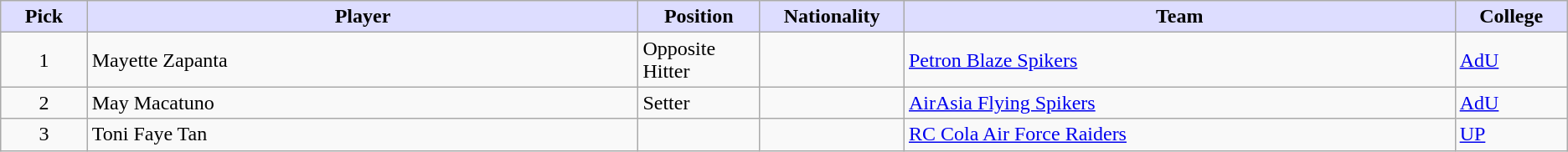<table class="wikitable sortable sortable">
<tr>
<th style="background:#ddf; width:1%;">Pick</th>
<th style="background:#ddf; width:10%;">Player</th>
<th style="background:#ddf; width:1%;">Position</th>
<th style="background:#ddf; width:1%;">Nationality</th>
<th style="background:#ddf; width:10%;">Team</th>
<th style="background:#ddf; width:1%;">College</th>
</tr>
<tr>
<td align=center>1</td>
<td>Mayette Zapanta</td>
<td>Opposite Hitter</td>
<td></td>
<td><a href='#'>Petron Blaze Spikers</a></td>
<td><a href='#'>AdU</a></td>
</tr>
<tr>
<td align=center>2</td>
<td>May Macatuno</td>
<td>Setter</td>
<td></td>
<td><a href='#'>AirAsia Flying Spikers</a></td>
<td><a href='#'>AdU</a></td>
</tr>
<tr>
<td align=center>3</td>
<td>Toni Faye Tan</td>
<td></td>
<td></td>
<td><a href='#'>RC Cola Air Force Raiders</a></td>
<td><a href='#'>UP</a></td>
</tr>
</table>
